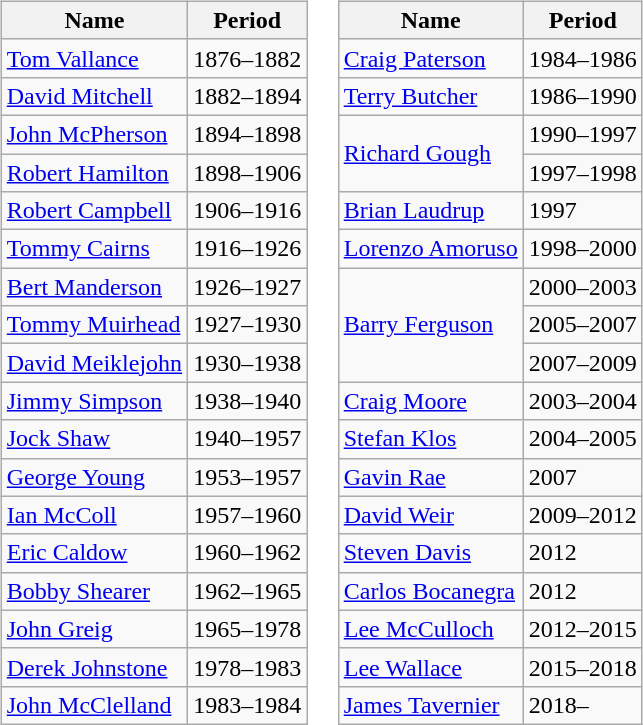<table>
<tr valign="top">
<td><br><table class="wikitable alternance">
<tr>
<th>Name</th>
<th>Period</th>
</tr>
<tr>
<td> <a href='#'>Tom Vallance</a></td>
<td>1876–1882</td>
</tr>
<tr>
<td> <a href='#'>David Mitchell</a></td>
<td>1882–1894</td>
</tr>
<tr>
<td> <a href='#'>John McPherson</a></td>
<td>1894–1898</td>
</tr>
<tr>
<td> <a href='#'>Robert Hamilton</a></td>
<td>1898–1906</td>
</tr>
<tr>
<td> <a href='#'>Robert Campbell</a></td>
<td>1906–1916</td>
</tr>
<tr>
<td> <a href='#'>Tommy Cairns</a></td>
<td>1916–1926</td>
</tr>
<tr>
<td> <a href='#'>Bert Manderson</a></td>
<td>1926–1927</td>
</tr>
<tr>
<td> <a href='#'>Tommy Muirhead</a></td>
<td>1927–1930</td>
</tr>
<tr>
<td> <a href='#'>David Meiklejohn</a></td>
<td>1930–1938</td>
</tr>
<tr>
<td> <a href='#'>Jimmy Simpson</a></td>
<td>1938–1940</td>
</tr>
<tr>
<td> <a href='#'>Jock Shaw</a></td>
<td>1940–1957</td>
</tr>
<tr>
<td> <a href='#'>George Young</a></td>
<td>1953–1957</td>
</tr>
<tr>
<td> <a href='#'>Ian McColl</a></td>
<td>1957–1960</td>
</tr>
<tr>
<td> <a href='#'>Eric Caldow</a></td>
<td>1960–1962</td>
</tr>
<tr>
<td> <a href='#'>Bobby Shearer</a></td>
<td>1962–1965</td>
</tr>
<tr>
<td> <a href='#'>John Greig</a></td>
<td>1965–1978</td>
</tr>
<tr>
<td> <a href='#'>Derek Johnstone</a></td>
<td>1978–1983</td>
</tr>
<tr>
<td> <a href='#'>John McClelland</a></td>
<td>1983–1984</td>
</tr>
</table>
</td>
<td><br><table class="wikitable alternance">
<tr>
<th>Name</th>
<th>Period</th>
</tr>
<tr>
<td> <a href='#'>Craig Paterson</a></td>
<td>1984–1986</td>
</tr>
<tr>
<td> <a href='#'>Terry Butcher</a></td>
<td>1986–1990</td>
</tr>
<tr>
<td rowspan="2"> <a href='#'>Richard Gough</a></td>
<td>1990–1997</td>
</tr>
<tr>
<td>1997–1998</td>
</tr>
<tr>
<td> <a href='#'>Brian Laudrup</a></td>
<td>1997</td>
</tr>
<tr>
<td> <a href='#'>Lorenzo Amoruso</a></td>
<td>1998–2000</td>
</tr>
<tr>
<td rowspan="3"> <a href='#'>Barry Ferguson</a></td>
<td>2000–2003</td>
</tr>
<tr>
<td>2005–2007</td>
</tr>
<tr>
<td>2007–2009</td>
</tr>
<tr>
<td> <a href='#'>Craig Moore</a></td>
<td>2003–2004</td>
</tr>
<tr>
<td> <a href='#'>Stefan Klos</a></td>
<td>2004–2005</td>
</tr>
<tr>
<td> <a href='#'>Gavin Rae</a></td>
<td>2007</td>
</tr>
<tr>
<td> <a href='#'>David Weir</a></td>
<td>2009–2012</td>
</tr>
<tr>
<td> <a href='#'>Steven Davis</a></td>
<td>2012</td>
</tr>
<tr>
<td> <a href='#'>Carlos Bocanegra</a></td>
<td>2012</td>
</tr>
<tr>
<td> <a href='#'>Lee McCulloch</a></td>
<td>2012–2015</td>
</tr>
<tr>
<td> <a href='#'>Lee Wallace</a></td>
<td>2015–2018</td>
</tr>
<tr>
<td> <a href='#'>James Tavernier</a></td>
<td>2018–</td>
</tr>
</table>
</td>
</tr>
</table>
